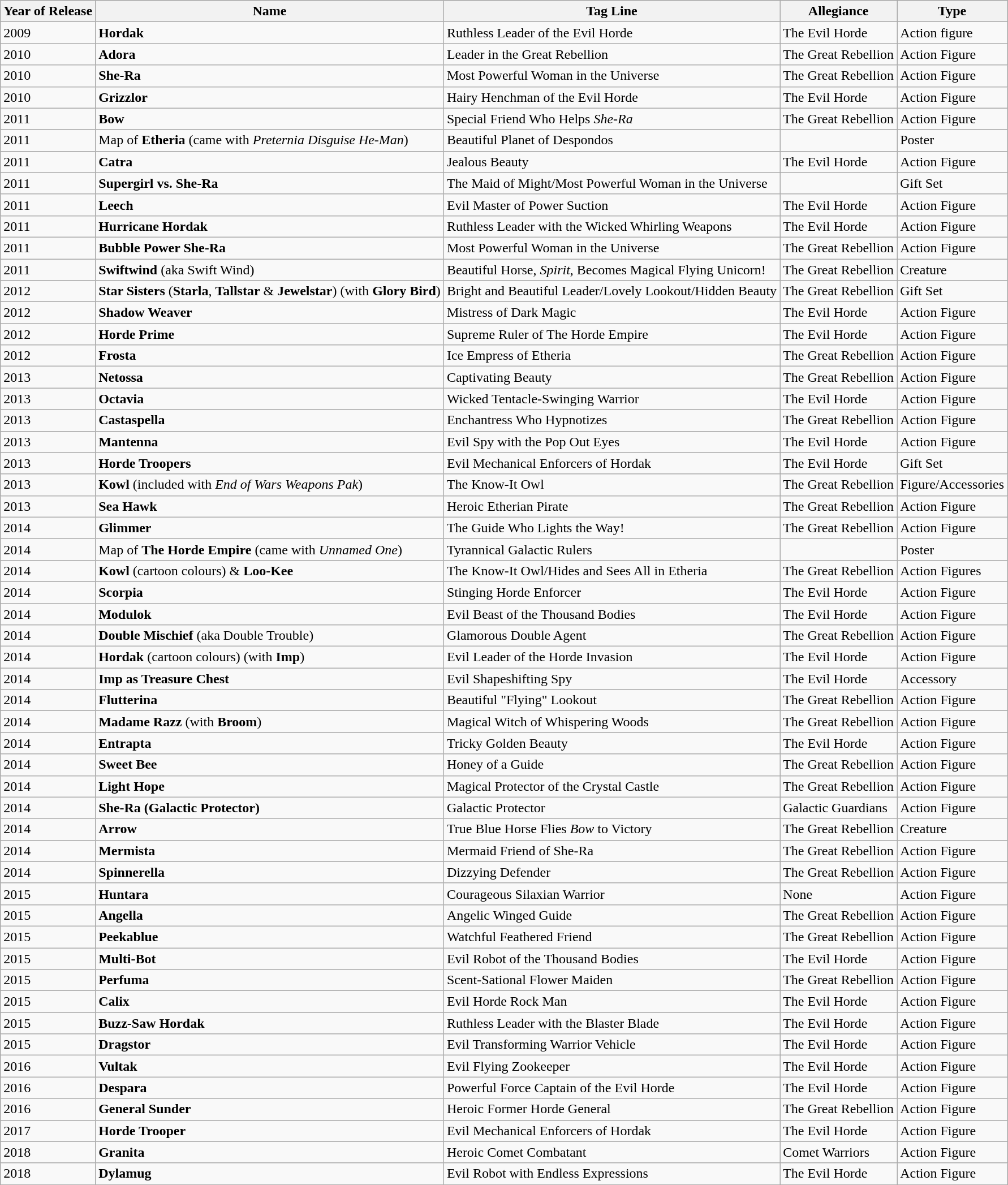<table class="wikitable">
<tr>
<th>Year of Release</th>
<th>Name</th>
<th>Tag Line</th>
<th>Allegiance</th>
<th>Type</th>
</tr>
<tr>
<td>2009</td>
<td><strong>Hordak</strong></td>
<td>Ruthless Leader of the Evil Horde</td>
<td>The Evil Horde</td>
<td>Action figure</td>
</tr>
<tr>
<td>2010</td>
<td><strong>Adora</strong></td>
<td>Leader in the Great Rebellion</td>
<td>The Great Rebellion</td>
<td>Action Figure</td>
</tr>
<tr>
<td>2010</td>
<td><strong>She-Ra</strong></td>
<td>Most Powerful Woman in the Universe</td>
<td>The Great Rebellion</td>
<td>Action Figure</td>
</tr>
<tr>
<td>2010</td>
<td><strong>Grizzlor</strong></td>
<td>Hairy Henchman of the Evil Horde</td>
<td>The Evil Horde</td>
<td>Action Figure</td>
</tr>
<tr>
<td>2011</td>
<td><strong>Bow</strong></td>
<td>Special Friend Who Helps <em>She-Ra</em></td>
<td>The Great Rebellion</td>
<td>Action Figure</td>
</tr>
<tr>
<td>2011</td>
<td>Map of <strong>Etheria</strong> (came with <em>Preternia Disguise He-Man</em>)</td>
<td>Beautiful Planet of Despondos</td>
<td></td>
<td>Poster</td>
</tr>
<tr>
<td>2011</td>
<td><strong>Catra</strong></td>
<td>Jealous Beauty</td>
<td>The Evil Horde</td>
<td>Action Figure</td>
</tr>
<tr>
<td>2011</td>
<td><strong>Supergirl vs. She-Ra</strong></td>
<td>The Maid of Might/Most Powerful Woman in the Universe</td>
<td></td>
<td>Gift Set</td>
</tr>
<tr>
<td>2011</td>
<td><strong>Leech</strong></td>
<td>Evil Master of Power Suction</td>
<td>The Evil Horde</td>
<td>Action Figure</td>
</tr>
<tr>
<td>2011</td>
<td><strong>Hurricane Hordak</strong></td>
<td>Ruthless Leader with the Wicked Whirling Weapons</td>
<td>The Evil Horde</td>
<td>Action Figure</td>
</tr>
<tr>
<td>2011</td>
<td><strong>Bubble Power She-Ra</strong></td>
<td>Most Powerful Woman in the Universe</td>
<td>The Great Rebellion</td>
<td>Action Figure</td>
</tr>
<tr>
<td>2011</td>
<td><strong>Swiftwind</strong> (aka Swift Wind)</td>
<td>Beautiful Horse, <em>Spirit</em>, Becomes Magical Flying Unicorn!</td>
<td>The Great Rebellion</td>
<td>Creature</td>
</tr>
<tr>
<td>2012</td>
<td><strong>Star Sisters</strong> (<strong>Starla</strong>, <strong>Tallstar</strong> & <strong>Jewelstar</strong>) (with <strong>Glory Bird</strong>)</td>
<td>Bright and Beautiful Leader/Lovely Lookout/Hidden Beauty</td>
<td>The Great Rebellion</td>
<td>Gift Set</td>
</tr>
<tr>
<td>2012</td>
<td><strong>Shadow Weaver</strong></td>
<td>Mistress of Dark Magic</td>
<td>The Evil Horde</td>
<td>Action Figure</td>
</tr>
<tr>
<td>2012</td>
<td><strong>Horde Prime</strong></td>
<td>Supreme Ruler of The Horde Empire</td>
<td>The Evil Horde</td>
<td>Action Figure</td>
</tr>
<tr>
<td>2012</td>
<td><strong>Frosta</strong></td>
<td>Ice Empress of Etheria</td>
<td>The Great Rebellion</td>
<td>Action Figure</td>
</tr>
<tr>
<td>2013</td>
<td><strong>Netossa</strong></td>
<td>Captivating Beauty</td>
<td>The Great Rebellion</td>
<td>Action Figure</td>
</tr>
<tr>
<td>2013</td>
<td><strong>Octavia</strong></td>
<td>Wicked Tentacle-Swinging Warrior</td>
<td>The Evil Horde</td>
<td>Action Figure</td>
</tr>
<tr>
<td>2013</td>
<td><strong>Castaspella</strong></td>
<td>Enchantress Who Hypnotizes</td>
<td>The Great Rebellion</td>
<td>Action Figure</td>
</tr>
<tr>
<td>2013</td>
<td><strong>Mantenna</strong></td>
<td>Evil Spy with the Pop Out Eyes</td>
<td>The Evil Horde</td>
<td>Action Figure</td>
</tr>
<tr>
<td>2013</td>
<td><strong>Horde Troopers</strong></td>
<td>Evil Mechanical Enforcers of Hordak</td>
<td>The Evil Horde</td>
<td>Gift Set</td>
</tr>
<tr>
<td>2013</td>
<td><strong>Kowl</strong> (included with <em>End of Wars Weapons Pak</em>)</td>
<td>The Know-It Owl</td>
<td>The Great Rebellion</td>
<td>Figure/Accessories</td>
</tr>
<tr>
<td>2013</td>
<td><strong>Sea Hawk</strong></td>
<td>Heroic Etherian Pirate</td>
<td>The Great Rebellion</td>
<td>Action Figure</td>
</tr>
<tr>
<td>2014</td>
<td><strong>Glimmer</strong></td>
<td>The Guide Who Lights the Way!</td>
<td>The Great Rebellion</td>
<td>Action Figure</td>
</tr>
<tr>
<td>2014</td>
<td>Map of <strong>The Horde Empire</strong> (came with <em>Unnamed One</em>)</td>
<td>Tyrannical Galactic Rulers</td>
<td></td>
<td>Poster</td>
</tr>
<tr>
<td>2014</td>
<td><strong>Kowl</strong> (cartoon colours) & <strong>Loo-Kee</strong></td>
<td>The Know-It Owl/Hides and Sees All in Etheria</td>
<td>The Great Rebellion</td>
<td>Action Figures</td>
</tr>
<tr>
<td>2014</td>
<td><strong>Scorpia</strong></td>
<td>Stinging Horde Enforcer</td>
<td>The Evil Horde</td>
<td>Action Figure</td>
</tr>
<tr>
<td>2014</td>
<td><strong>Modulok</strong></td>
<td>Evil Beast of the Thousand Bodies</td>
<td>The Evil Horde</td>
<td>Action Figure</td>
</tr>
<tr>
<td>2014</td>
<td><strong>Double Mischief</strong> (aka Double Trouble)</td>
<td>Glamorous Double Agent</td>
<td>The Great Rebellion</td>
<td>Action Figure</td>
</tr>
<tr>
<td>2014</td>
<td><strong>Hordak</strong> (cartoon colours) (with <strong>Imp</strong>)</td>
<td>Evil Leader of the Horde Invasion</td>
<td>The Evil Horde</td>
<td>Action Figure</td>
</tr>
<tr>
<td>2014</td>
<td><strong>Imp as Treasure Chest</strong></td>
<td>Evil Shapeshifting Spy</td>
<td>The Evil Horde</td>
<td>Accessory</td>
</tr>
<tr>
<td>2014</td>
<td><strong>Flutterina</strong></td>
<td>Beautiful "Flying" Lookout</td>
<td>The Great Rebellion</td>
<td>Action Figure</td>
</tr>
<tr>
<td>2014</td>
<td><strong>Madame Razz</strong> (with <strong>Broom</strong>)</td>
<td>Magical Witch of Whispering Woods</td>
<td>The Great Rebellion</td>
<td>Action Figure</td>
</tr>
<tr>
<td>2014</td>
<td><strong>Entrapta</strong></td>
<td>Tricky Golden Beauty</td>
<td>The Evil Horde</td>
<td>Action Figure</td>
</tr>
<tr>
<td>2014</td>
<td><strong>Sweet Bee</strong></td>
<td>Honey of a Guide</td>
<td>The Great Rebellion</td>
<td>Action Figure</td>
</tr>
<tr>
<td>2014</td>
<td><strong>Light Hope</strong></td>
<td>Magical Protector of the Crystal Castle</td>
<td>The Great Rebellion</td>
<td>Action Figure</td>
</tr>
<tr>
<td>2014</td>
<td><strong>She-Ra (Galactic Protector)</strong></td>
<td>Galactic Protector</td>
<td>Galactic Guardians</td>
<td>Action Figure</td>
</tr>
<tr>
<td>2014</td>
<td><strong>Arrow</strong></td>
<td>True Blue Horse Flies <em>Bow</em> to Victory</td>
<td>The Great Rebellion</td>
<td>Creature</td>
</tr>
<tr>
<td>2014</td>
<td><strong>Mermista</strong></td>
<td>Mermaid Friend of She-Ra</td>
<td>The Great Rebellion</td>
<td>Action Figure</td>
</tr>
<tr>
<td>2014</td>
<td><strong>Spinnerella</strong></td>
<td>Dizzying Defender</td>
<td>The Great Rebellion</td>
<td>Action Figure</td>
</tr>
<tr>
<td>2015</td>
<td><strong>Huntara</strong></td>
<td>Courageous Silaxian Warrior</td>
<td>None</td>
<td>Action Figure</td>
</tr>
<tr>
<td>2015</td>
<td><strong>Angella</strong></td>
<td>Angelic Winged Guide</td>
<td>The Great Rebellion</td>
<td>Action Figure</td>
</tr>
<tr>
<td>2015</td>
<td><strong>Peekablue</strong></td>
<td>Watchful Feathered Friend</td>
<td>The Great Rebellion</td>
<td>Action Figure</td>
</tr>
<tr>
<td>2015</td>
<td><strong>Multi-Bot</strong></td>
<td>Evil Robot of the Thousand Bodies</td>
<td>The Evil Horde</td>
<td>Action Figure</td>
</tr>
<tr>
<td>2015</td>
<td><strong>Perfuma</strong></td>
<td>Scent-Sational Flower Maiden</td>
<td>The Great Rebellion</td>
<td>Action Figure</td>
</tr>
<tr>
<td>2015</td>
<td><strong>Calix</strong></td>
<td>Evil Horde Rock Man</td>
<td>The Evil Horde</td>
<td>Action Figure</td>
</tr>
<tr>
<td>2015</td>
<td><strong>Buzz-Saw Hordak</strong></td>
<td>Ruthless Leader with the Blaster Blade</td>
<td>The Evil Horde</td>
<td>Action Figure</td>
</tr>
<tr>
<td>2015</td>
<td><strong>Dragstor</strong></td>
<td>Evil Transforming Warrior Vehicle</td>
<td>The Evil Horde</td>
<td>Action Figure</td>
</tr>
<tr>
<td>2016</td>
<td><strong>Vultak</strong></td>
<td>Evil Flying Zookeeper</td>
<td>The Evil Horde</td>
<td>Action Figure</td>
</tr>
<tr>
<td>2016</td>
<td><strong>Despara</strong></td>
<td>Powerful Force Captain of the Evil Horde</td>
<td>The Evil Horde</td>
<td>Action Figure</td>
</tr>
<tr>
<td>2016</td>
<td><strong>General Sunder</strong></td>
<td>Heroic Former Horde General</td>
<td>The Great Rebellion</td>
<td>Action Figure</td>
</tr>
<tr>
<td>2017</td>
<td><strong>Horde Trooper</strong></td>
<td>Evil Mechanical Enforcers of Hordak</td>
<td>The Evil Horde</td>
<td>Action Figure</td>
</tr>
<tr>
<td>2018</td>
<td><strong>Granita</strong></td>
<td>Heroic Comet Combatant</td>
<td>Comet Warriors</td>
<td>Action Figure</td>
</tr>
<tr>
<td>2018</td>
<td><strong>Dylamug</strong></td>
<td>Evil Robot with Endless Expressions</td>
<td>The Evil Horde</td>
<td>Action Figure</td>
</tr>
</table>
